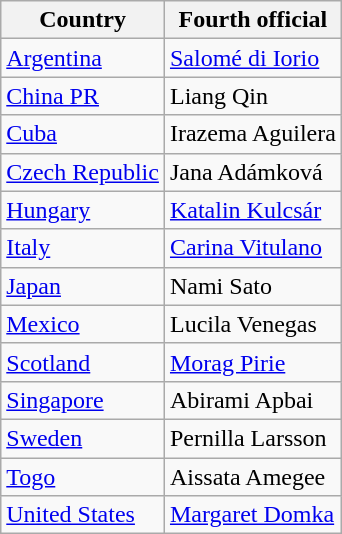<table class="wikitable">
<tr>
<th>Country</th>
<th>Fourth official</th>
</tr>
<tr>
<td> <a href='#'>Argentina</a></td>
<td><a href='#'>Salomé di Iorio</a></td>
</tr>
<tr>
<td> <a href='#'>China PR</a></td>
<td>Liang Qin</td>
</tr>
<tr>
<td> <a href='#'>Cuba</a></td>
<td>Irazema Aguilera</td>
</tr>
<tr>
<td> <a href='#'>Czech Republic</a></td>
<td>Jana Adámková</td>
</tr>
<tr>
<td> <a href='#'>Hungary</a></td>
<td><a href='#'>Katalin Kulcsár</a></td>
</tr>
<tr>
<td> <a href='#'>Italy</a></td>
<td><a href='#'>Carina Vitulano</a></td>
</tr>
<tr>
<td> <a href='#'>Japan</a></td>
<td>Nami Sato</td>
</tr>
<tr>
<td> <a href='#'>Mexico</a></td>
<td>Lucila Venegas</td>
</tr>
<tr>
<td> <a href='#'>Scotland</a></td>
<td><a href='#'>Morag Pirie</a></td>
</tr>
<tr>
<td> <a href='#'>Singapore</a></td>
<td>Abirami Apbai</td>
</tr>
<tr>
<td> <a href='#'>Sweden</a></td>
<td>Pernilla Larsson</td>
</tr>
<tr>
<td> <a href='#'>Togo</a></td>
<td>Aissata Amegee</td>
</tr>
<tr>
<td> <a href='#'>United States</a></td>
<td><a href='#'>Margaret Domka</a></td>
</tr>
</table>
